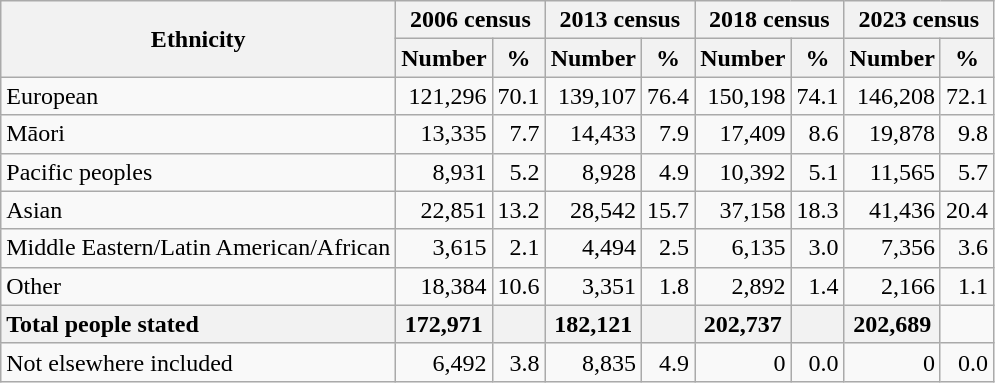<table class="wikitable" style="text-align:right;">
<tr>
<th rowspan="2">Ethnicity</th>
<th colspan="2">2006 census</th>
<th colspan="2">2013 census</th>
<th colspan="2">2018 census</th>
<th colspan="2">2023 census</th>
</tr>
<tr>
<th>Number</th>
<th>%</th>
<th>Number</th>
<th>%</th>
<th>Number</th>
<th>%</th>
<th>Number</th>
<th>%</th>
</tr>
<tr>
<td style="text-align:left;">European</td>
<td>121,296</td>
<td>70.1</td>
<td>139,107</td>
<td>76.4</td>
<td>150,198</td>
<td>74.1</td>
<td>146,208</td>
<td>72.1</td>
</tr>
<tr>
<td style="text-align:left;">Māori</td>
<td>13,335</td>
<td>7.7</td>
<td>14,433</td>
<td>7.9</td>
<td>17,409</td>
<td>8.6</td>
<td>19,878</td>
<td>9.8</td>
</tr>
<tr>
<td style="text-align:left;">Pacific peoples</td>
<td>8,931</td>
<td>5.2</td>
<td>8,928</td>
<td>4.9</td>
<td>10,392</td>
<td>5.1</td>
<td>11,565</td>
<td>5.7</td>
</tr>
<tr>
<td style="text-align:left;">Asian</td>
<td>22,851</td>
<td>13.2</td>
<td>28,542</td>
<td>15.7</td>
<td>37,158</td>
<td>18.3</td>
<td>41,436</td>
<td>20.4</td>
</tr>
<tr>
<td style="text-align:left;">Middle Eastern/Latin American/African</td>
<td>3,615</td>
<td>2.1</td>
<td>4,494</td>
<td>2.5</td>
<td>6,135</td>
<td>3.0</td>
<td>7,356</td>
<td>3.6</td>
</tr>
<tr>
<td style="text-align:left;">Other</td>
<td>18,384</td>
<td>10.6</td>
<td>3,351</td>
<td>1.8</td>
<td>2,892</td>
<td>1.4</td>
<td>2,166</td>
<td>1.1</td>
</tr>
<tr>
<th style="text-align:left;">Total people stated</th>
<th>172,971</th>
<th></th>
<th>182,121</th>
<th></th>
<th>202,737</th>
<th></th>
<th>202,689</th>
</tr>
<tr>
<td style="text-align:left;">Not elsewhere included</td>
<td>6,492</td>
<td>3.8</td>
<td>8,835</td>
<td>4.9</td>
<td>0</td>
<td>0.0</td>
<td>0</td>
<td>0.0</td>
</tr>
</table>
